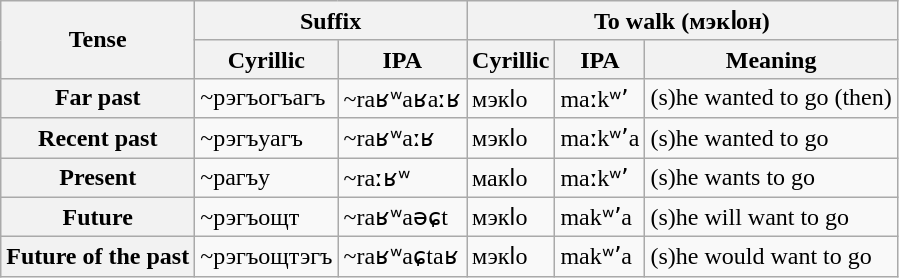<table class="wikitable">
<tr>
<th rowspan=2>Tense</th>
<th colspan=2>Suffix</th>
<th colspan=3>To walk (мэкӏон)</th>
</tr>
<tr>
<th>Cyrillic</th>
<th>IPA</th>
<th>Cyrillic</th>
<th>IPA</th>
<th>Meaning</th>
</tr>
<tr>
<th>Far past</th>
<td>~рэгъогъагъ</td>
<td>~raʁʷaʁaːʁ</td>
<td>мэкӏо</td>
<td>maːkʷʼ</td>
<td>(s)he wanted to go (then)</td>
</tr>
<tr>
<th>Recent past</th>
<td>~рэгъуагъ</td>
<td>~raʁʷaːʁ</td>
<td>мэкӏо</td>
<td>maːkʷʼa</td>
<td>(s)he wanted to go</td>
</tr>
<tr>
<th>Present</th>
<td>~рагъу</td>
<td>~raːʁʷ</td>
<td>макӏо</td>
<td>maːkʷʼ</td>
<td>(s)he wants to go</td>
</tr>
<tr>
<th>Future</th>
<td>~рэгъощт</td>
<td>~raʁʷaəɕt</td>
<td>мэкӏо</td>
<td>makʷʼa</td>
<td>(s)he will want to go</td>
</tr>
<tr>
<th>Future of the past</th>
<td>~рэгъощтэгъ</td>
<td>~raʁʷaɕtaʁ</td>
<td>мэкӏо</td>
<td>makʷʼa</td>
<td>(s)he would want to go</td>
</tr>
</table>
